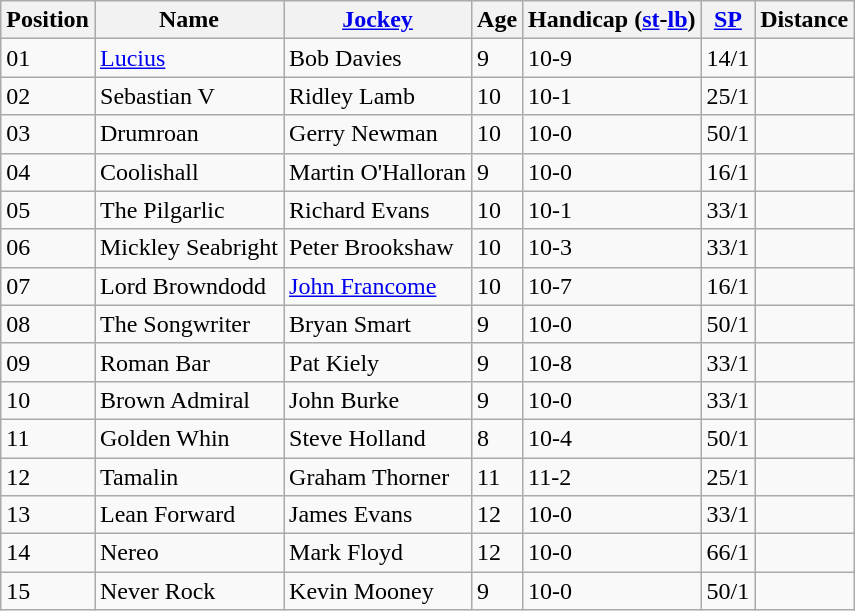<table class="wikitable sortable">
<tr>
<th>Position</th>
<th>Name</th>
<th><a href='#'>Jockey</a></th>
<th>Age</th>
<th>Handicap (<a href='#'>st</a>-<a href='#'>lb</a>)</th>
<th><a href='#'>SP</a></th>
<th>Distance</th>
</tr>
<tr>
<td>01</td>
<td><a href='#'>Lucius</a></td>
<td>Bob Davies</td>
<td>9</td>
<td>10-9</td>
<td>14/1</td>
<td></td>
</tr>
<tr>
<td>02</td>
<td>Sebastian V</td>
<td>Ridley Lamb</td>
<td>10</td>
<td>10-1</td>
<td>25/1</td>
<td></td>
</tr>
<tr>
<td>03</td>
<td>Drumroan</td>
<td>Gerry Newman</td>
<td>10</td>
<td>10-0</td>
<td>50/1</td>
<td></td>
</tr>
<tr>
<td>04</td>
<td>Coolishall</td>
<td>Martin O'Halloran</td>
<td>9</td>
<td>10-0</td>
<td>16/1</td>
<td></td>
</tr>
<tr>
<td>05</td>
<td>The Pilgarlic</td>
<td>Richard Evans</td>
<td>10</td>
<td>10-1</td>
<td>33/1</td>
<td></td>
</tr>
<tr>
<td>06</td>
<td>Mickley Seabright</td>
<td>Peter Brookshaw</td>
<td>10</td>
<td>10-3</td>
<td>33/1</td>
<td></td>
</tr>
<tr>
<td>07</td>
<td>Lord Browndodd</td>
<td><a href='#'>John Francome</a></td>
<td>10</td>
<td>10-7</td>
<td>16/1</td>
<td></td>
</tr>
<tr>
<td>08</td>
<td>The Songwriter</td>
<td>Bryan Smart</td>
<td>9</td>
<td>10-0</td>
<td>50/1</td>
<td></td>
</tr>
<tr>
<td>09</td>
<td>Roman Bar</td>
<td>Pat Kiely</td>
<td>9</td>
<td>10-8</td>
<td>33/1</td>
<td></td>
</tr>
<tr>
<td>10</td>
<td>Brown Admiral</td>
<td>John Burke</td>
<td>9</td>
<td>10-0</td>
<td>33/1</td>
<td></td>
</tr>
<tr>
<td>11</td>
<td>Golden Whin</td>
<td>Steve Holland</td>
<td>8</td>
<td>10-4</td>
<td>50/1</td>
<td></td>
</tr>
<tr>
<td>12</td>
<td>Tamalin</td>
<td>Graham Thorner</td>
<td>11</td>
<td>11-2</td>
<td>25/1</td>
<td></td>
</tr>
<tr>
<td>13</td>
<td>Lean Forward</td>
<td>James Evans</td>
<td>12</td>
<td>10-0</td>
<td>33/1</td>
<td></td>
</tr>
<tr>
<td>14</td>
<td>Nereo</td>
<td>Mark Floyd</td>
<td>12</td>
<td>10-0</td>
<td>66/1</td>
<td></td>
</tr>
<tr>
<td>15</td>
<td>Never Rock</td>
<td>Kevin Mooney</td>
<td>9</td>
<td>10-0</td>
<td>50/1</td>
<td></td>
</tr>
</table>
